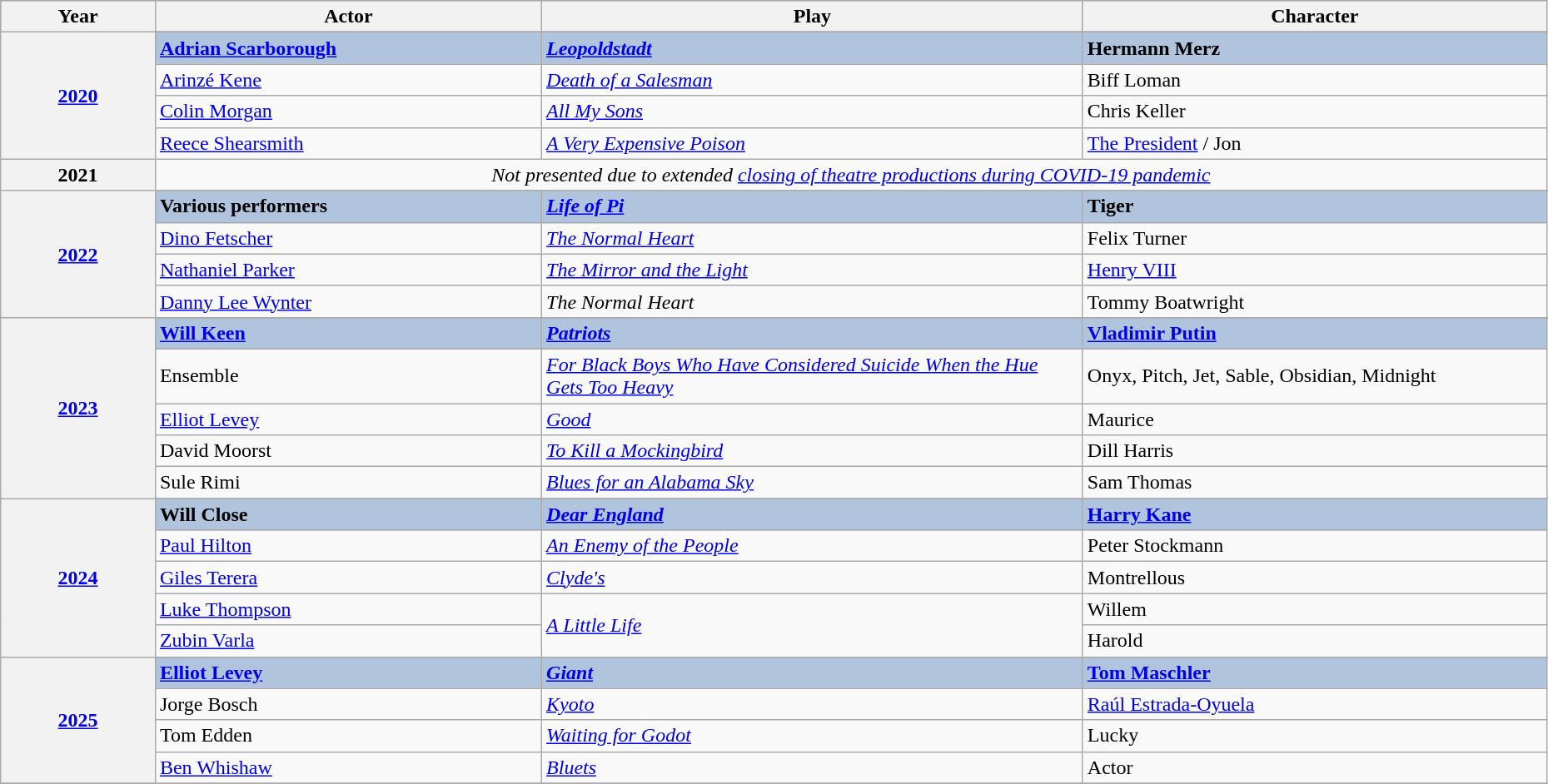<table class="wikitable" style="width:98%;">
<tr style="background:#bebebe;">
<th style="width:10%;">Year</th>
<th style="width:25%;">Actor</th>
<th style="width:35%;">Play</th>
<th style="width:30%;">Character</th>
</tr>
<tr>
<th rowspan="5" align="center"><a href='#'>2020</a></th>
</tr>
<tr style="background:#B0C4DE">
<td><strong><a href='#'>Adrian Scarborough</a></strong></td>
<td><strong><em><a href='#'>Leopoldstadt</a></em></strong></td>
<td><strong>Hermann Merz</strong></td>
</tr>
<tr>
<td><a href='#'>Arinzé Kene</a></td>
<td><em><a href='#'>Death of a Salesman</a></em></td>
<td>Biff Loman</td>
</tr>
<tr>
<td><a href='#'>Colin Morgan</a></td>
<td><em><a href='#'>All My Sons</a></em></td>
<td>Chris Keller</td>
</tr>
<tr>
<td><a href='#'>Reece Shearsmith</a></td>
<td><em><a href='#'>A Very Expensive Poison</a></em></td>
<td><a href='#'>The President</a> / Jon</td>
</tr>
<tr>
<th align="center">2021</th>
<td colspan=3 align="center"><em>Not presented due to extended <a href='#'>closing of theatre productions during COVID-19 pandemic</a></em></td>
</tr>
<tr>
<th rowspan="5"><a href='#'>2022</a></th>
</tr>
<tr style="background:#B0C4DE">
<td><strong>Various performers</strong></td>
<td><strong><em><a href='#'>Life of Pi</a></em></strong></td>
<td><strong>Tiger</strong></td>
</tr>
<tr>
<td><a href='#'>Dino Fetscher</a></td>
<td><em><a href='#'>The Normal Heart</a></em></td>
<td>Felix Turner</td>
</tr>
<tr>
<td><a href='#'>Nathaniel Parker</a></td>
<td><em><a href='#'>The Mirror and the Light</a></em></td>
<td><a href='#'>Henry VIII</a></td>
</tr>
<tr>
<td><a href='#'>Danny Lee Wynter</a></td>
<td><em>The Normal Heart</em></td>
<td>Tommy Boatwright</td>
</tr>
<tr>
<th rowspan="6" align="center"><a href='#'>2023</a></th>
</tr>
<tr style="background:#B0C4DE">
<td><strong><a href='#'>Will Keen</a></strong></td>
<td><strong><em><a href='#'>Patriots</a></em></strong></td>
<td><strong><a href='#'>Vladimir Putin</a></strong></td>
</tr>
<tr>
<td>Ensemble</td>
<td><em><a href='#'>For Black Boys Who Have Considered Suicide When the Hue Gets Too Heavy</a></em></td>
<td>Onyx, Pitch, Jet, Sable, Obsidian, Midnight</td>
</tr>
<tr>
<td><a href='#'>Elliot Levey</a></td>
<td><em><a href='#'>Good</a></em></td>
<td>Maurice</td>
</tr>
<tr>
<td>David Moorst</td>
<td><em><a href='#'>To Kill a Mockingbird</a></em></td>
<td>Dill Harris</td>
</tr>
<tr>
<td>Sule Rimi</td>
<td><em><a href='#'>Blues for an Alabama Sky</a></em></td>
<td>Sam Thomas</td>
</tr>
<tr>
<th rowspan="6"><a href='#'>2024</a></th>
</tr>
<tr style="background:#B0C4DE">
<td><strong> Will Close </strong></td>
<td><strong> <em><a href='#'>Dear England</a></em> </strong></td>
<td><strong> <a href='#'>Harry Kane</a> </strong></td>
</tr>
<tr>
<td><a href='#'>Paul Hilton</a></td>
<td><em><a href='#'>An Enemy of the People</a></em></td>
<td>Peter Stockmann</td>
</tr>
<tr>
<td><a href='#'>Giles Terera</a></td>
<td><em><a href='#'>Clyde's</a></em></td>
<td>Montrellous</td>
</tr>
<tr>
<td><a href='#'>Luke Thompson</a></td>
<td rowspan="3"><em><a href='#'>A Little Life</a></em></td>
<td>Willem</td>
</tr>
<tr>
<td><a href='#'>Zubin Varla</a></td>
<td>Harold</td>
</tr>
<tr>
<th rowspan="5" align="center"><a href='#'>2025</a></th>
</tr>
<tr style="background:#B0C4DE">
<td><strong><a href='#'>Elliot Levey</a> </strong></td>
<td><strong> <em><a href='#'>Giant</a></em> </strong></td>
<td><strong> <a href='#'>Tom Maschler</a> </strong></td>
</tr>
<tr>
<td>Jorge Bosch</td>
<td><em><a href='#'>Kyoto</a></em></td>
<td><a href='#'>Raúl Estrada-Oyuela</a></td>
</tr>
<tr>
<td>Tom Edden</td>
<td><em><a href='#'>Waiting for Godot</a></em></td>
<td>Lucky</td>
</tr>
<tr>
<td><a href='#'>Ben Whishaw</a></td>
<td><em><a href='#'>Bluets</a></em></td>
<td>Actor</td>
</tr>
<tr>
</tr>
</table>
